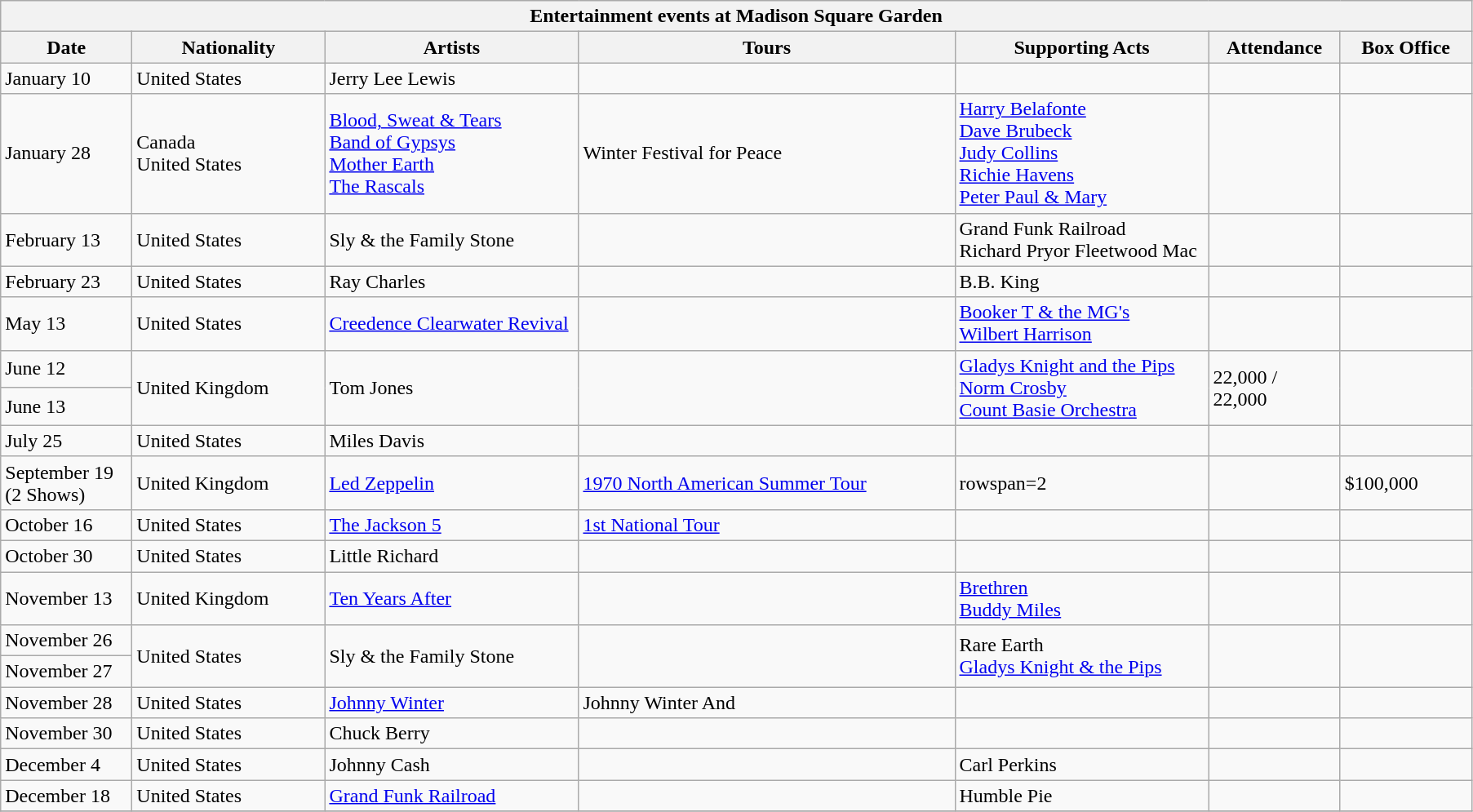<table class="wikitable">
<tr>
<th colspan="7">Entertainment events at Madison Square Garden</th>
</tr>
<tr>
<th width=100>Date</th>
<th width=150>Nationality</th>
<th width=200>Artists</th>
<th width=300>Tours</th>
<th width=200>Supporting Acts</th>
<th width=100>Attendance</th>
<th width=100>Box Office</th>
</tr>
<tr>
<td>January 10</td>
<td>United States</td>
<td>Jerry Lee Lewis</td>
<td></td>
<td></td>
<td></td>
<td></td>
</tr>
<tr>
<td>January 28</td>
<td>Canada<br>United States</td>
<td><a href='#'>Blood, Sweat & Tears</a><br><a href='#'>Band of Gypsys</a><br><a href='#'>Mother Earth</a><br><a href='#'>The Rascals</a></td>
<td>Winter Festival for Peace</td>
<td><a href='#'>Harry Belafonte</a><br><a href='#'>Dave Brubeck</a><br><a href='#'>Judy Collins</a><br><a href='#'>Richie Havens</a><br><a href='#'>Peter Paul & Mary</a></td>
<td></td>
<td></td>
</tr>
<tr>
<td>February 13</td>
<td>United States</td>
<td>Sly & the Family Stone</td>
<td></td>
<td>Grand Funk Railroad<br>Richard Pryor
Fleetwood Mac</td>
<td></td>
<td></td>
</tr>
<tr>
<td>February 23</td>
<td>United States</td>
<td>Ray Charles</td>
<td></td>
<td>B.B. King</td>
<td></td>
<td></td>
</tr>
<tr>
<td>May 13</td>
<td>United States</td>
<td><a href='#'>Creedence Clearwater Revival</a></td>
<td></td>
<td><a href='#'>Booker T & the MG's</a><br><a href='#'>Wilbert Harrison</a></td>
<td></td>
<td></td>
</tr>
<tr>
<td>June 12</td>
<td rowspan="2">United Kingdom</td>
<td rowspan="2">Tom Jones</td>
<td rowspan="2"></td>
<td rowspan="2"><a href='#'>Gladys Knight and the Pips</a><br><a href='#'>Norm Crosby</a><br><a href='#'>Count Basie Orchestra</a></td>
<td rowspan="2">22,000 / 22,000</td>
<td rowspan="2"></td>
</tr>
<tr>
<td>June 13</td>
</tr>
<tr>
<td>July 25</td>
<td>United States</td>
<td>Miles Davis</td>
<td></td>
<td></td>
<td></td>
<td></td>
</tr>
<tr>
<td>September 19<br>(2 Shows)</td>
<td>United Kingdom</td>
<td><a href='#'>Led Zeppelin</a></td>
<td><a href='#'>1970 North American Summer Tour</a></td>
<td>rowspan=2 </td>
<td></td>
<td>$100,000</td>
</tr>
<tr>
<td>October 16</td>
<td>United States</td>
<td><a href='#'>The Jackson 5</a></td>
<td><a href='#'>1st National Tour</a></td>
<td></td>
<td></td>
</tr>
<tr>
<td>October 30</td>
<td>United States</td>
<td>Little Richard</td>
<td></td>
<td></td>
<td></td>
<td></td>
</tr>
<tr>
<td>November 13</td>
<td>United Kingdom</td>
<td><a href='#'>Ten Years After</a></td>
<td></td>
<td><a href='#'>Brethren</a><br><a href='#'>Buddy Miles</a></td>
<td></td>
<td></td>
</tr>
<tr>
<td>November 26</td>
<td rowspan="2">United States</td>
<td rowspan="2">Sly & the Family Stone</td>
<td rowspan="2"></td>
<td rowspan="2">Rare Earth<br><a href='#'>Gladys Knight & the Pips</a></td>
<td rowspan="2"></td>
<td rowspan="2"></td>
</tr>
<tr>
<td>November 27</td>
</tr>
<tr>
<td>November 28</td>
<td>United States</td>
<td><a href='#'>Johnny Winter</a></td>
<td>Johnny Winter And</td>
<td></td>
<td></td>
<td></td>
</tr>
<tr>
<td>November 30</td>
<td>United States</td>
<td>Chuck Berry</td>
<td></td>
<td></td>
<td></td>
<td></td>
</tr>
<tr>
<td>December 4</td>
<td>United States</td>
<td>Johnny Cash</td>
<td></td>
<td>Carl Perkins</td>
<td></td>
<td></td>
</tr>
<tr>
<td>December 18</td>
<td>United States</td>
<td><a href='#'>Grand Funk Railroad</a></td>
<td></td>
<td>Humble Pie</td>
<td></td>
<td></td>
</tr>
<tr>
</tr>
</table>
